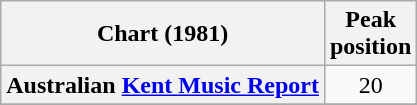<table class="wikitable sortable plainrowheaders">
<tr>
<th>Chart (1981)</th>
<th>Peak<br>position</th>
</tr>
<tr>
<th scope="row">Australian <a href='#'>Kent Music Report</a></th>
<td style="text-align:center;">20</td>
</tr>
<tr>
</tr>
</table>
